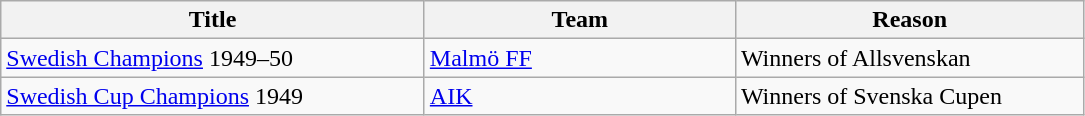<table class="wikitable" style="text-align: left;">
<tr>
<th style="width: 275px;">Title</th>
<th style="width: 200px;">Team</th>
<th style="width: 225px;">Reason</th>
</tr>
<tr>
<td><a href='#'>Swedish Champions</a> 1949–50</td>
<td><a href='#'>Malmö FF</a></td>
<td>Winners of Allsvenskan</td>
</tr>
<tr>
<td><a href='#'>Swedish Cup Champions</a> 1949</td>
<td><a href='#'>AIK</a></td>
<td>Winners of Svenska Cupen</td>
</tr>
</table>
